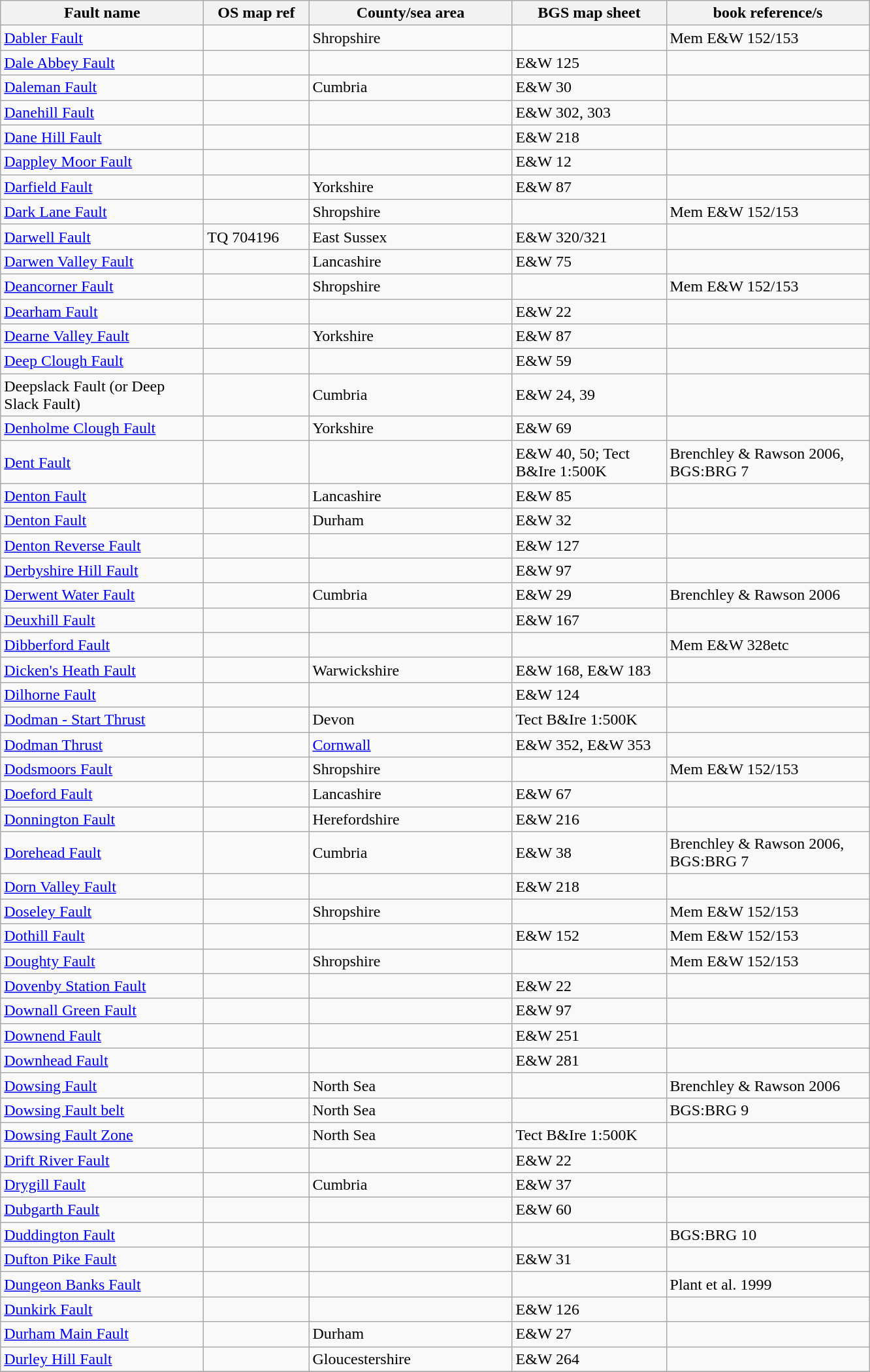<table class="wikitable">
<tr>
<th width="200pt">Fault name</th>
<th width="100pt">OS map ref</th>
<th width="200pt">County/sea area</th>
<th width="150pt">BGS map sheet</th>
<th width="200pt">book reference/s</th>
</tr>
<tr>
<td><a href='#'>Dabler Fault</a></td>
<td></td>
<td>Shropshire</td>
<td></td>
<td>Mem E&W 152/153</td>
</tr>
<tr>
<td><a href='#'>Dale Abbey Fault</a></td>
<td></td>
<td></td>
<td>E&W 125</td>
<td></td>
</tr>
<tr>
<td><a href='#'>Daleman Fault</a></td>
<td></td>
<td>Cumbria</td>
<td>E&W 30</td>
<td></td>
</tr>
<tr>
<td><a href='#'>Danehill Fault</a></td>
<td></td>
<td></td>
<td>E&W 302, 303</td>
<td></td>
</tr>
<tr>
<td><a href='#'>Dane Hill Fault</a></td>
<td></td>
<td></td>
<td>E&W 218</td>
<td></td>
</tr>
<tr>
<td><a href='#'>Dappley Moor Fault</a></td>
<td></td>
<td></td>
<td>E&W 12</td>
<td></td>
</tr>
<tr>
<td><a href='#'>Darfield Fault</a></td>
<td></td>
<td>Yorkshire</td>
<td>E&W 87</td>
<td></td>
</tr>
<tr>
<td><a href='#'>Dark Lane Fault</a></td>
<td></td>
<td>Shropshire</td>
<td></td>
<td>Mem E&W 152/153</td>
</tr>
<tr>
<td><a href='#'>Darwell Fault</a></td>
<td>TQ 704196</td>
<td>East Sussex</td>
<td>E&W 320/321</td>
<td></td>
</tr>
<tr>
<td><a href='#'>Darwen Valley Fault</a></td>
<td></td>
<td>Lancashire</td>
<td>E&W 75</td>
<td></td>
</tr>
<tr>
<td><a href='#'>Deancorner Fault</a></td>
<td></td>
<td>Shropshire</td>
<td></td>
<td>Mem E&W 152/153</td>
</tr>
<tr>
<td><a href='#'>Dearham Fault</a></td>
<td></td>
<td></td>
<td>E&W 22</td>
<td></td>
</tr>
<tr>
<td><a href='#'>Dearne Valley Fault</a></td>
<td></td>
<td>Yorkshire</td>
<td>E&W 87</td>
<td></td>
</tr>
<tr>
<td><a href='#'>Deep Clough Fault</a></td>
<td></td>
<td></td>
<td>E&W 59</td>
<td></td>
</tr>
<tr>
<td>Deepslack Fault (or Deep Slack Fault)</td>
<td></td>
<td>Cumbria</td>
<td>E&W 24, 39</td>
<td></td>
</tr>
<tr>
<td><a href='#'>Denholme Clough Fault</a></td>
<td></td>
<td>Yorkshire</td>
<td>E&W 69</td>
<td></td>
</tr>
<tr>
<td><a href='#'>Dent Fault</a></td>
<td></td>
<td></td>
<td>E&W 40, 50; Tect B&Ire 1:500K</td>
<td>Brenchley & Rawson 2006, BGS:BRG 7</td>
</tr>
<tr>
<td><a href='#'>Denton Fault</a></td>
<td></td>
<td>Lancashire</td>
<td>E&W 85</td>
<td></td>
</tr>
<tr>
<td><a href='#'>Denton Fault</a></td>
<td></td>
<td>Durham</td>
<td>E&W 32</td>
<td></td>
</tr>
<tr>
<td><a href='#'>Denton Reverse Fault</a></td>
<td></td>
<td></td>
<td>E&W 127</td>
<td></td>
</tr>
<tr>
<td><a href='#'>Derbyshire Hill Fault</a></td>
<td></td>
<td></td>
<td>E&W 97</td>
<td></td>
</tr>
<tr>
<td><a href='#'>Derwent Water Fault</a></td>
<td></td>
<td>Cumbria</td>
<td>E&W 29</td>
<td>Brenchley & Rawson 2006</td>
</tr>
<tr>
<td><a href='#'>Deuxhill Fault</a></td>
<td></td>
<td></td>
<td>E&W 167</td>
<td></td>
</tr>
<tr>
<td><a href='#'>Dibberford Fault</a></td>
<td></td>
<td></td>
<td></td>
<td>Mem E&W 328etc</td>
</tr>
<tr>
<td><a href='#'>Dicken's Heath Fault</a></td>
<td></td>
<td>Warwickshire</td>
<td>E&W 168, E&W 183</td>
<td></td>
</tr>
<tr>
<td><a href='#'>Dilhorne Fault</a></td>
<td></td>
<td></td>
<td>E&W 124</td>
<td></td>
</tr>
<tr>
<td><a href='#'>Dodman - Start Thrust</a></td>
<td></td>
<td>Devon</td>
<td>Tect B&Ire 1:500K</td>
<td></td>
</tr>
<tr>
<td><a href='#'>Dodman Thrust</a></td>
<td></td>
<td><a href='#'>Cornwall</a></td>
<td>E&W 352, E&W 353</td>
<td></td>
</tr>
<tr>
<td><a href='#'>Dodsmoors Fault</a></td>
<td></td>
<td>Shropshire</td>
<td></td>
<td>Mem E&W 152/153</td>
</tr>
<tr>
<td><a href='#'>Doeford Fault</a></td>
<td></td>
<td>Lancashire</td>
<td>E&W 67</td>
<td></td>
</tr>
<tr>
<td><a href='#'>Donnington Fault</a></td>
<td></td>
<td>Herefordshire</td>
<td>E&W 216</td>
<td></td>
</tr>
<tr>
<td><a href='#'>Dorehead Fault</a></td>
<td></td>
<td>Cumbria</td>
<td>E&W 38</td>
<td>Brenchley & Rawson 2006, BGS:BRG 7</td>
</tr>
<tr>
<td><a href='#'>Dorn Valley Fault</a></td>
<td></td>
<td></td>
<td>E&W 218</td>
<td></td>
</tr>
<tr>
<td><a href='#'>Doseley Fault</a></td>
<td></td>
<td>Shropshire</td>
<td></td>
<td>Mem E&W 152/153</td>
</tr>
<tr>
<td><a href='#'>Dothill Fault</a></td>
<td></td>
<td></td>
<td>E&W 152</td>
<td>Mem E&W 152/153</td>
</tr>
<tr>
<td><a href='#'>Doughty Fault</a></td>
<td></td>
<td>Shropshire</td>
<td></td>
<td>Mem E&W 152/153</td>
</tr>
<tr>
<td><a href='#'>Dovenby Station Fault</a></td>
<td></td>
<td></td>
<td>E&W 22</td>
<td></td>
</tr>
<tr>
<td><a href='#'>Downall Green Fault</a></td>
<td></td>
<td></td>
<td>E&W 97</td>
<td></td>
</tr>
<tr>
<td><a href='#'>Downend Fault</a></td>
<td></td>
<td></td>
<td>E&W 251</td>
<td></td>
</tr>
<tr>
<td><a href='#'>Downhead Fault</a></td>
<td></td>
<td></td>
<td>E&W 281</td>
<td></td>
</tr>
<tr>
<td><a href='#'>Dowsing Fault</a></td>
<td></td>
<td>North Sea</td>
<td></td>
<td>Brenchley & Rawson 2006</td>
</tr>
<tr>
<td><a href='#'>Dowsing Fault belt</a></td>
<td></td>
<td>North Sea</td>
<td></td>
<td>BGS:BRG 9</td>
</tr>
<tr>
<td><a href='#'>Dowsing Fault Zone</a></td>
<td></td>
<td>North Sea</td>
<td>Tect B&Ire 1:500K</td>
<td></td>
</tr>
<tr>
<td><a href='#'>Drift River Fault</a></td>
<td></td>
<td></td>
<td>E&W 22</td>
<td></td>
</tr>
<tr>
<td><a href='#'>Drygill Fault</a></td>
<td></td>
<td>Cumbria</td>
<td>E&W 37</td>
<td></td>
</tr>
<tr>
<td><a href='#'>Dubgarth Fault</a></td>
<td></td>
<td></td>
<td>E&W 60</td>
<td></td>
</tr>
<tr>
<td><a href='#'>Duddington Fault</a></td>
<td></td>
<td></td>
<td></td>
<td>BGS:BRG 10</td>
</tr>
<tr>
<td><a href='#'>Dufton Pike Fault</a></td>
<td></td>
<td></td>
<td>E&W 31</td>
<td></td>
</tr>
<tr>
<td><a href='#'>Dungeon Banks Fault</a></td>
<td></td>
<td></td>
<td></td>
<td>Plant et al. 1999</td>
</tr>
<tr>
<td><a href='#'>Dunkirk Fault</a></td>
<td></td>
<td></td>
<td>E&W 126</td>
<td></td>
</tr>
<tr>
<td><a href='#'>Durham Main Fault</a></td>
<td></td>
<td>Durham</td>
<td>E&W 27</td>
<td></td>
</tr>
<tr>
<td><a href='#'>Durley Hill Fault</a></td>
<td></td>
<td>Gloucestershire</td>
<td>E&W 264</td>
<td></td>
</tr>
<tr>
</tr>
</table>
